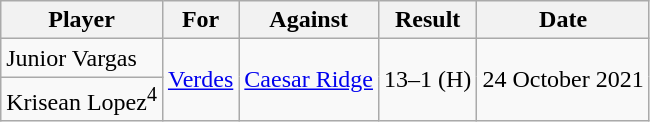<table class="wikitable sortable">
<tr>
<th>Player</th>
<th>For</th>
<th>Against</th>
<th style="text-align:center">Result</th>
<th>Date</th>
</tr>
<tr>
<td> Junior Vargas</td>
<td rowspan=2><a href='#'>Verdes</a></td>
<td rowspan=2><a href='#'>Caesar Ridge</a></td>
<td rowspan=2>13–1 (H)</td>
<td rowspan=2>24 October 2021</td>
</tr>
<tr>
<td> Krisean Lopez<sup>4</sup></td>
</tr>
</table>
